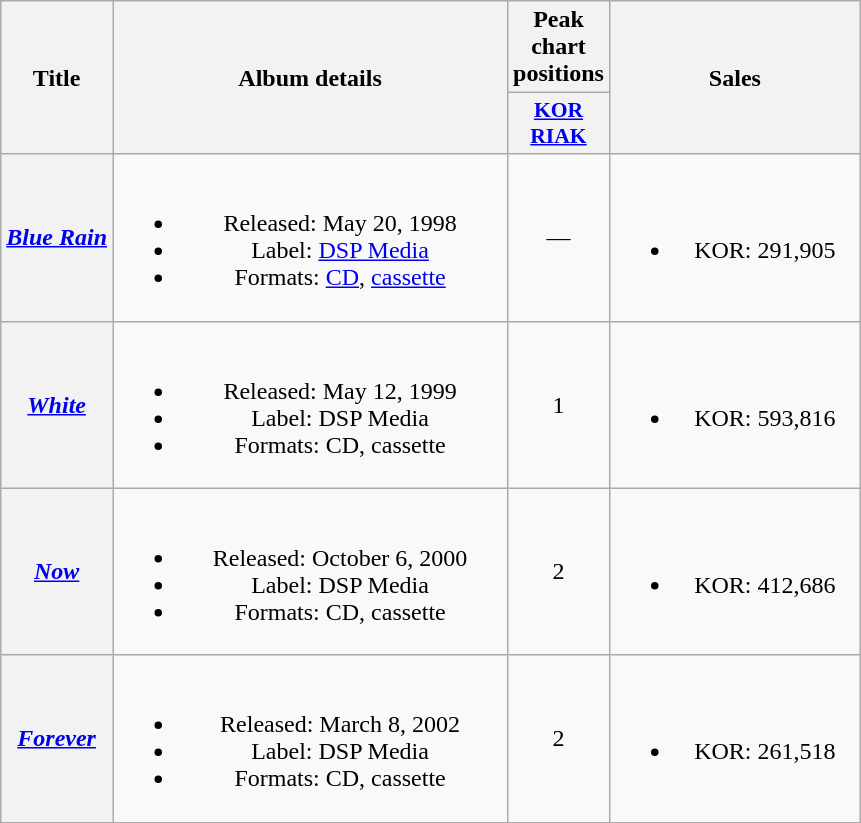<table class="wikitable plainrowheaders" style="text-align:center;">
<tr>
<th scope="col" rowspan="2">Title</th>
<th scope="col" rowspan="2" style="width:16em;">Album details</th>
<th colspan="1">Peak<br>chart<br>positions</th>
<th scope="col" rowspan="2" style="width:10em;">Sales</th>
</tr>
<tr>
<th scope="col" style="width:3em;font-size:90%;"><a href='#'>KOR<br>RIAK</a><br></th>
</tr>
<tr>
<th scope="row"><em><a href='#'>Blue Rain</a></em></th>
<td><br><ul><li>Released: May 20, 1998</li><li>Label: <a href='#'>DSP Media</a></li><li>Formats: <a href='#'>CD</a>, <a href='#'>cassette</a></li></ul></td>
<td>—</td>
<td><br><ul><li>KOR: 291,905</li></ul></td>
</tr>
<tr>
<th scope="row"><a href='#'><em>White</em></a></th>
<td><br><ul><li>Released: May 12, 1999</li><li>Label: DSP Media</li><li>Formats: CD, cassette</li></ul></td>
<td>1</td>
<td><br><ul><li>KOR: 593,816</li></ul></td>
</tr>
<tr>
<th scope="row"><em><a href='#'>Now</a></em></th>
<td><br><ul><li>Released: October 6, 2000</li><li>Label: DSP Media</li><li>Formats: CD, cassette</li></ul></td>
<td>2</td>
<td><br><ul><li>KOR: 412,686</li></ul></td>
</tr>
<tr>
<th scope="row"><em><a href='#'>Forever</a></em></th>
<td><br><ul><li>Released: March 8, 2002</li><li>Label: DSP Media</li><li>Formats: CD, cassette</li></ul></td>
<td>2</td>
<td><br><ul><li>KOR: 261,518</li></ul></td>
</tr>
</table>
